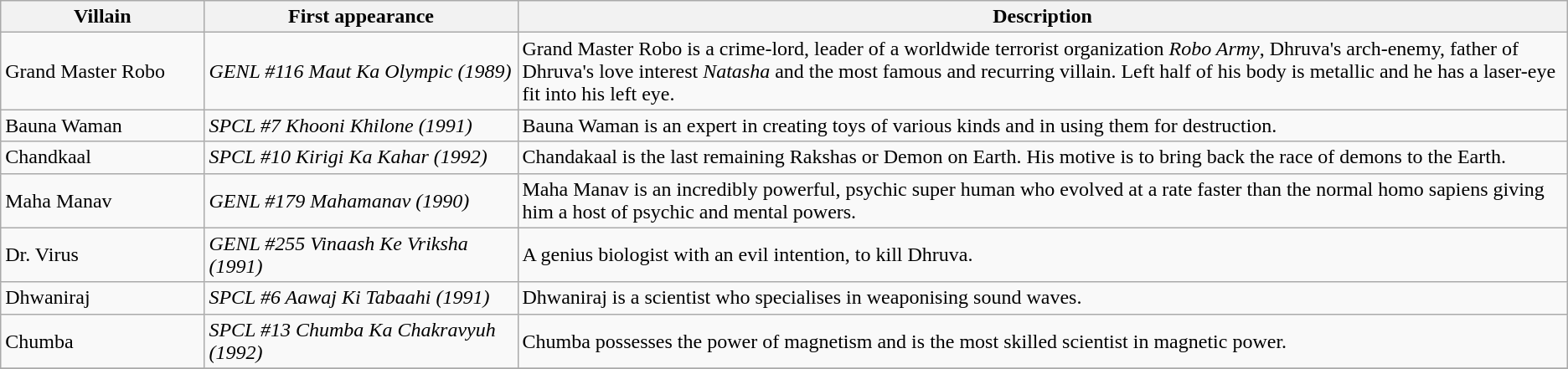<table class="wikitable">
<tr>
<th style="width:13%;">Villain</th>
<th style="width:20%;">First appearance</th>
<th style="width:67%;">Description</th>
</tr>
<tr>
<td>Grand Master Robo</td>
<td><em>GENL #116 Maut Ka Olympic (1989)</em></td>
<td>Grand Master Robo is a crime-lord, leader of a worldwide terrorist organization <em>Robo Army</em>, Dhruva's arch-enemy, father of Dhruva's love interest <em>Natasha</em> and the most famous and recurring villain. Left half of his body is metallic and he has a laser-eye fit into his left eye.</td>
</tr>
<tr>
<td>Bauna Waman</td>
<td><em>SPCL #7 Khooni Khilone (1991)</em></td>
<td>Bauna Waman is an expert in creating toys of various kinds and in using them for destruction.</td>
</tr>
<tr>
<td>Chandkaal</td>
<td><em>SPCL #10 Kirigi Ka Kahar (1992)</em></td>
<td>Chandakaal is the last remaining Rakshas or Demon on Earth. His motive is to bring back the race of demons to the Earth.</td>
</tr>
<tr>
<td>Maha Manav</td>
<td><em>GENL #179 Mahamanav (1990)</em></td>
<td>Maha Manav is an incredibly powerful, psychic super human who evolved at a rate faster than the normal homo sapiens giving him a host of psychic and mental powers.</td>
</tr>
<tr>
<td>Dr. Virus</td>
<td><em>GENL #255 Vinaash Ke Vriksha (1991)</em></td>
<td>A genius biologist with an evil intention, to kill Dhruva.</td>
</tr>
<tr>
<td>Dhwaniraj</td>
<td><em>SPCL #6 Aawaj Ki Tabaahi (1991)</em></td>
<td>Dhwaniraj is a scientist who specialises in weaponising sound waves.</td>
</tr>
<tr>
<td>Chumba</td>
<td><em>SPCL #13 Chumba Ka Chakravyuh (1992)</em></td>
<td>Chumba possesses the power of magnetism and is the most skilled scientist in magnetic power. </td>
</tr>
<tr>
</tr>
</table>
